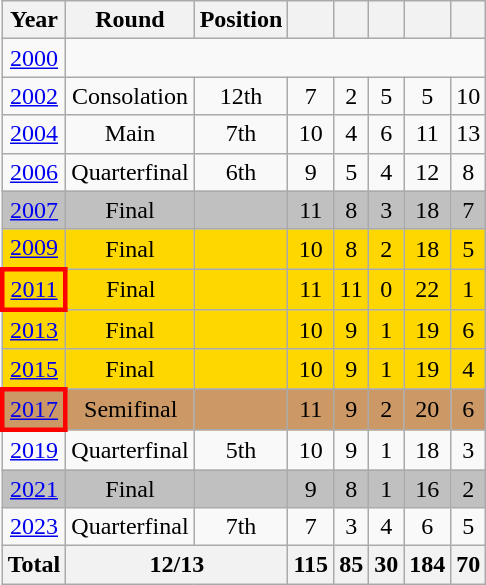<table class="wikitable" style="text-align: center;">
<tr>
<th>Year</th>
<th>Round</th>
<th>Position</th>
<th width="15"></th>
<th width="15"></th>
<th width="15"></th>
<th></th>
<th></th>
</tr>
<tr>
<td> <a href='#'>2000</a></td>
<td colspan="7"></td>
</tr>
<tr>
<td> <a href='#'>2002</a></td>
<td>Consolation</td>
<td>12th</td>
<td>7</td>
<td>2</td>
<td>5</td>
<td>5</td>
<td>10</td>
</tr>
<tr>
<td> <a href='#'>2004</a></td>
<td>Main</td>
<td>7th</td>
<td>10</td>
<td>4</td>
<td>6</td>
<td>11</td>
<td>13</td>
</tr>
<tr>
<td> <a href='#'>2006</a></td>
<td>Quarterfinal</td>
<td>6th</td>
<td>9</td>
<td>5</td>
<td>4</td>
<td>12</td>
<td>8</td>
</tr>
<tr bgcolor=silver>
<td> <a href='#'>2007</a></td>
<td>Final</td>
<td></td>
<td>11</td>
<td>8</td>
<td>3</td>
<td>18</td>
<td>7</td>
</tr>
<tr bgcolor=gold>
<td> <a href='#'>2009</a></td>
<td>Final</td>
<td></td>
<td>10</td>
<td>8</td>
<td>2</td>
<td>18</td>
<td>5</td>
</tr>
<tr bgcolor=gold>
<td style="border: 3px solid red"> <a href='#'>2011</a></td>
<td>Final</td>
<td></td>
<td>11</td>
<td>11</td>
<td>0</td>
<td>22</td>
<td>1</td>
</tr>
<tr bgcolor=gold>
<td> <a href='#'>2013</a></td>
<td>Final</td>
<td></td>
<td>10</td>
<td>9</td>
<td>1</td>
<td>19</td>
<td>6</td>
</tr>
<tr bgcolor=gold>
<td> <a href='#'>2015</a></td>
<td>Final</td>
<td></td>
<td>10</td>
<td>9</td>
<td>1</td>
<td>19</td>
<td>4</td>
</tr>
<tr bgcolor=cc9966>
<td style="border: 3px solid red"> <a href='#'>2017</a></td>
<td>Semifinal</td>
<td></td>
<td>11</td>
<td>9</td>
<td>2</td>
<td>20</td>
<td>6</td>
</tr>
<tr>
<td> <a href='#'>2019</a></td>
<td>Quarterfinal</td>
<td>5th</td>
<td>10</td>
<td>9</td>
<td>1</td>
<td>18</td>
<td>3</td>
</tr>
<tr bgcolor=silver>
<td> <a href='#'>2021</a></td>
<td>Final</td>
<td></td>
<td>9</td>
<td>8</td>
<td>1</td>
<td>16</td>
<td>2</td>
</tr>
<tr>
<td> <a href='#'>2023</a></td>
<td>Quarterfinal</td>
<td>7th</td>
<td>7</td>
<td>3</td>
<td>4</td>
<td>6</td>
<td>5</td>
</tr>
<tr>
<th>Total</th>
<th colspan="2">12/13</th>
<th>115</th>
<th>85</th>
<th>30</th>
<th>184</th>
<th>70</th>
</tr>
</table>
